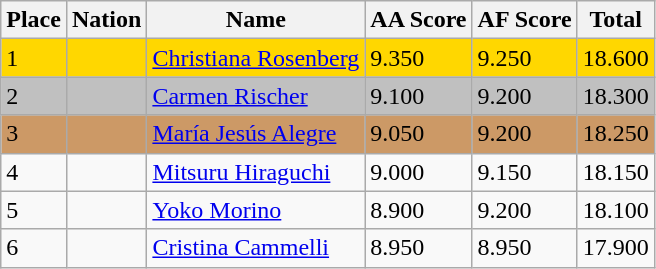<table class="wikitable">
<tr>
<th>Place</th>
<th>Nation</th>
<th>Name</th>
<th>AA Score</th>
<th>AF Score</th>
<th>Total</th>
</tr>
<tr bgcolor=gold>
<td>1</td>
<td></td>
<td><a href='#'>Christiana Rosenberg</a></td>
<td>9.350</td>
<td>9.250</td>
<td>18.600</td>
</tr>
<tr bgcolor=silver>
<td>2</td>
<td></td>
<td><a href='#'>Carmen Rischer</a></td>
<td>9.100</td>
<td>9.200</td>
<td>18.300</td>
</tr>
<tr bgcolor=cc9966>
<td>3</td>
<td></td>
<td><a href='#'>María Jesús Alegre</a></td>
<td>9.050</td>
<td>9.200</td>
<td>18.250</td>
</tr>
<tr>
<td>4</td>
<td></td>
<td><a href='#'>Mitsuru Hiraguchi</a></td>
<td>9.000</td>
<td>9.150</td>
<td>18.150</td>
</tr>
<tr>
<td>5</td>
<td></td>
<td><a href='#'>Yoko Morino</a></td>
<td>8.900</td>
<td>9.200</td>
<td>18.100</td>
</tr>
<tr>
<td>6</td>
<td></td>
<td><a href='#'>Cristina Cammelli</a></td>
<td>8.950</td>
<td>8.950</td>
<td>17.900</td>
</tr>
</table>
